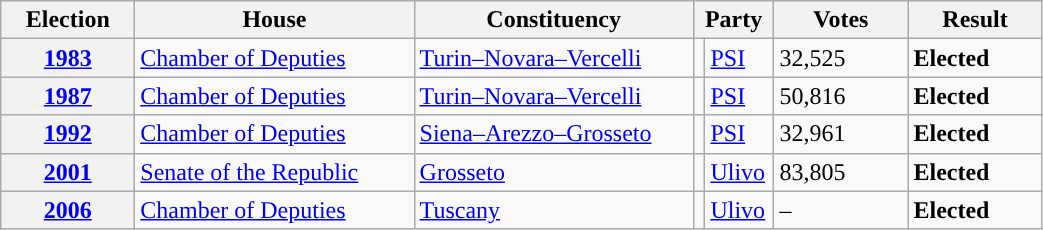<table class=wikitable style="width:55%; border:1px #AAAAFF solid">
<tr>
<th width=12%>Election</th>
<th width=25%>House</th>
<th width=25%>Constituency</th>
<th width=5% colspan="2">Party</th>
<th width=12%>Votes</th>
<th width=12%>Result</th>
</tr>
<tr>
<th><a href='#'>1983</a></th>
<td><a href='#'>Chamber of Deputies</a></td>
<td><a href='#'>Turin–Novara–Vercelli</a></td>
<td></td>
<td><a href='#'>PSI</a></td>
<td>32,525</td>
<td> <strong>Elected</strong></td>
</tr>
<tr>
<th><a href='#'>1987</a></th>
<td><a href='#'>Chamber of Deputies</a></td>
<td><a href='#'>Turin–Novara–Vercelli</a></td>
<td></td>
<td><a href='#'>PSI</a></td>
<td>50,816</td>
<td> <strong>Elected</strong></td>
</tr>
<tr>
<th><a href='#'>1992</a></th>
<td><a href='#'>Chamber of Deputies</a></td>
<td><a href='#'>Siena–Arezzo–Grosseto</a></td>
<td></td>
<td><a href='#'>PSI</a></td>
<td>32,961</td>
<td> <strong>Elected</strong></td>
</tr>
<tr>
<th><a href='#'>2001</a></th>
<td><a href='#'>Senate of the Republic</a></td>
<td><a href='#'>Grosseto</a></td>
<td></td>
<td><a href='#'>Ulivo</a></td>
<td>83,805</td>
<td> <strong>Elected</strong></td>
</tr>
<tr>
<th><a href='#'>2006</a></th>
<td><a href='#'>Chamber of Deputies</a></td>
<td><a href='#'>Tuscany</a></td>
<td></td>
<td><a href='#'>Ulivo</a></td>
<td>–</td>
<td> <strong>Elected</strong></td>
</tr>
</table>
